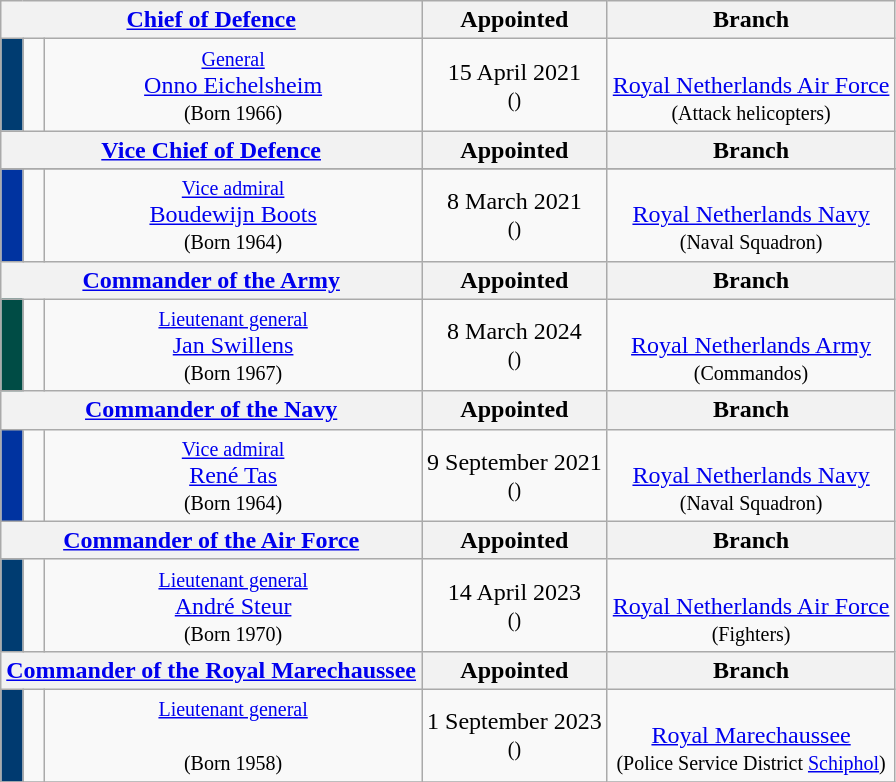<table class="wikitable" style="text-align:center">
<tr>
<th colspan=3><a href='#'>Chief of Defence</a></th>
<th>Appointed</th>
<th>Branch</th>
</tr>
<tr>
<td style="background-color:#003c71;"></td>
<td></td>
<td> <small><a href='#'>General</a></small> <br> <a href='#'>Onno Eichelsheim</a> <br> <small>(Born 1966)</small></td>
<td>15 April 2021 <br> <small>()</small></td>
<td> <br> <a href='#'>Royal Netherlands Air Force</a> <br> <small>(Attack helicopters)</small></td>
</tr>
<tr>
<th colspan=3><a href='#'>Vice Chief of Defence</a></th>
<th>Appointed</th>
<th>Branch</th>
</tr>
<tr>
</tr>
<tr>
<td style="background-color:#0033a0;"></td>
<td></td>
<td> <small><a href='#'>Vice admiral</a></small> <br> <a href='#'>Boudewijn Boots</a> <br> <small>(Born 1964)</small></td>
<td>8 March 2021 <br> <small>()</small></td>
<td> <br> <a href='#'>Royal Netherlands Navy</a> <br> <small>(Naval Squadron)</small></td>
</tr>
<tr>
<th colspan=3><a href='#'>Commander of the Army</a></th>
<th>Appointed</th>
<th>Branch</th>
</tr>
<tr>
<td style="background-color:#004C45;"></td>
<td></td>
<td> <small><a href='#'>Lieutenant general</a></small> <br> <a href='#'>Jan Swillens</a> <br> <small>(Born 1967)</small></td>
<td>8 March 2024<br> <small>()</small></td>
<td> <br> <a href='#'>Royal Netherlands Army</a> <br> <small>(Commandos)</small></td>
</tr>
<tr>
<th colspan=3><a href='#'>Commander of the Navy</a></th>
<th>Appointed</th>
<th>Branch</th>
</tr>
<tr>
<td style="background-color:#0033a0;"></td>
<td></td>
<td> <small><a href='#'>Vice admiral</a></small> <br> <a href='#'>René Tas</a> <br> <small>(Born 1964)</small></td>
<td>9 September 2021 <br> <small>()</small></td>
<td> <br> <a href='#'>Royal Netherlands Navy</a> <br> <small>(Naval Squadron)</small></td>
</tr>
<tr>
<th colspan=3><a href='#'>Commander of the Air Force</a></th>
<th>Appointed</th>
<th>Branch</th>
</tr>
<tr>
<td style="background-color:#003c71;"></td>
<td></td>
<td> <small><a href='#'>Lieutenant general</a></small> <br> <a href='#'>André Steur</a> <br> <small>(Born 1970)</small></td>
<td>14 April 2023 <br> <small>()</small></td>
<td> <br> <a href='#'>Royal Netherlands Air Force</a> <br> <small>(Fighters)</small></td>
</tr>
<tr>
<th colspan=3><a href='#'>Commander of the Royal Marechaussee</a></th>
<th>Appointed</th>
<th>Branch</th>
</tr>
<tr>
<td style="background-color:#003a70;"></td>
<td></td>
<td> <small><a href='#'>Lieutenant general</a></small> <br>  <br> <small>(Born 1958)</small></td>
<td>1 September 2023 <br> <small>()</small></td>
<td> <br> <a href='#'>Royal Marechaussee</a> <br> <small>(Police Service District <a href='#'>Schiphol</a>)</small></td>
</tr>
<tr>
</tr>
</table>
